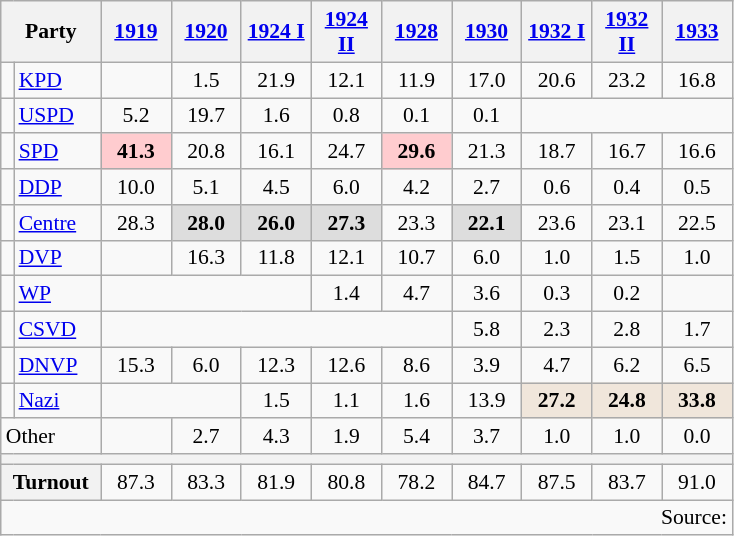<table class=wikitable style="font-size:90%; text-align:center">
<tr>
<th style="width:60px" colspan=2>Party</th>
<th style="width:40px"><a href='#'>1919</a></th>
<th style="width:40px"><a href='#'>1920</a></th>
<th style="width:40px"><a href='#'>1924 I</a></th>
<th style="width:40px"><a href='#'>1924 II</a></th>
<th style="width:40px"><a href='#'>1928</a></th>
<th style="width:40px"><a href='#'>1930</a></th>
<th style="width:40px"><a href='#'>1932 I</a></th>
<th style="width:40px"><a href='#'>1932 II</a></th>
<th style="width:40px"><a href='#'>1933</a></th>
</tr>
<tr>
<td bgcolor=></td>
<td align=left><a href='#'>KPD</a></td>
<td></td>
<td>1.5</td>
<td>21.9</td>
<td>12.1</td>
<td>11.9</td>
<td>17.0</td>
<td>20.6</td>
<td>23.2</td>
<td>16.8</td>
</tr>
<tr>
<td bgcolor=></td>
<td align=left><a href='#'>USPD</a></td>
<td>5.2</td>
<td>19.7</td>
<td>1.6</td>
<td>0.8</td>
<td>0.1</td>
<td>0.1</td>
</tr>
<tr>
<td bgcolor=></td>
<td align=left><a href='#'>SPD</a></td>
<td bgcolor=#FFCCCF><strong>41.3</strong></td>
<td>20.8</td>
<td>16.1</td>
<td>24.7</td>
<td bgcolor=#FFCCCF><strong>29.6</strong></td>
<td>21.3</td>
<td>18.7</td>
<td>16.7</td>
<td>16.6</td>
</tr>
<tr>
<td bgcolor=></td>
<td align=left><a href='#'>DDP</a></td>
<td>10.0</td>
<td>5.1</td>
<td>4.5</td>
<td>6.0</td>
<td>4.2</td>
<td>2.7</td>
<td>0.6</td>
<td>0.4</td>
<td>0.5</td>
</tr>
<tr>
<td bgcolor=></td>
<td align=left><a href='#'>Centre</a></td>
<td>28.3</td>
<td bgcolor=#DDDDDD><strong>28.0</strong></td>
<td bgcolor=#DDDDDD><strong>26.0</strong></td>
<td bgcolor=#DDDDDD><strong>27.3</strong></td>
<td>23.3</td>
<td bgcolor=#DDDDDD><strong>22.1</strong></td>
<td>23.6</td>
<td>23.1</td>
<td>22.5</td>
</tr>
<tr>
<td bgcolor=></td>
<td align=left><a href='#'>DVP</a></td>
<td></td>
<td>16.3</td>
<td>11.8</td>
<td>12.1</td>
<td>10.7</td>
<td>6.0</td>
<td>1.0</td>
<td>1.5</td>
<td>1.0</td>
</tr>
<tr>
<td bgcolor=></td>
<td align=left><a href='#'>WP</a></td>
<td colspan=3></td>
<td>1.4</td>
<td>4.7</td>
<td>3.6</td>
<td>0.3</td>
<td>0.2</td>
</tr>
<tr>
<td bgcolor=></td>
<td align=left><a href='#'>CSVD</a></td>
<td colspan=5></td>
<td>5.8</td>
<td>2.3</td>
<td>2.8</td>
<td>1.7</td>
</tr>
<tr>
<td bgcolor=></td>
<td align=left><a href='#'>DNVP</a></td>
<td>15.3</td>
<td>6.0</td>
<td>12.3</td>
<td>12.6</td>
<td>8.6</td>
<td>3.9</td>
<td>4.7</td>
<td>6.2</td>
<td>6.5</td>
</tr>
<tr>
<td bgcolor=></td>
<td align=left><a href='#'>Nazi</a></td>
<td colspan=2></td>
<td>1.5</td>
<td>1.1</td>
<td>1.6</td>
<td>13.9</td>
<td bgcolor=#F0E6DB><strong>27.2</strong></td>
<td bgcolor=#F0E6DB><strong>24.8</strong></td>
<td bgcolor=#F0E6DB><strong>33.8</strong></td>
</tr>
<tr>
<td colspan=2 align=left>Other</td>
<td></td>
<td>2.7</td>
<td>4.3</td>
<td>1.9</td>
<td>5.4</td>
<td>3.7</td>
<td>1.0</td>
<td>1.0</td>
<td>0.0</td>
</tr>
<tr>
<th colspan=11></th>
</tr>
<tr>
<th colspan=2 align=left>Turnout</th>
<td>87.3</td>
<td>83.3</td>
<td>81.9</td>
<td>80.8</td>
<td>78.2</td>
<td>84.7</td>
<td>87.5</td>
<td>83.7</td>
<td>91.0</td>
</tr>
<tr>
<td colspan=11 align=right>Source: </td>
</tr>
</table>
